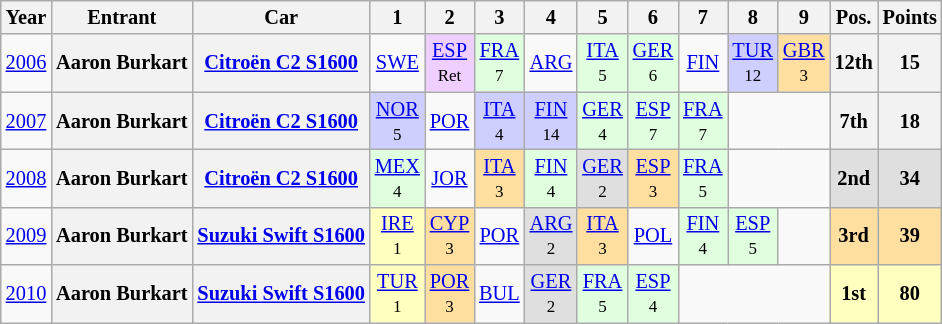<table class="wikitable" border="1" style="text-align:center; font-size:85%;">
<tr>
<th>Year</th>
<th>Entrant</th>
<th>Car</th>
<th>1</th>
<th>2</th>
<th>3</th>
<th>4</th>
<th>5</th>
<th>6</th>
<th>7</th>
<th>8</th>
<th>9</th>
<th>Pos.</th>
<th>Points</th>
</tr>
<tr>
<td><a href='#'>2006</a></td>
<th nowrap>Aaron Burkart</th>
<th nowrap><a href='#'>Citroën C2 S1600</a></th>
<td><a href='#'>SWE</a></td>
<td style="background:#EFCFFF;"><a href='#'>ESP</a><br><small>Ret</small></td>
<td style="background:#DFFFDF;"><a href='#'>FRA</a><br><small>7</small></td>
<td><a href='#'>ARG</a></td>
<td style="background:#DFFFDF;"><a href='#'>ITA</a><br><small>5</small></td>
<td style="background:#DFFFDF;"><a href='#'>GER</a><br><small>6</small></td>
<td><a href='#'>FIN</a></td>
<td style="background:#CFCFFF;"><a href='#'>TUR</a><br><small>12</small></td>
<td style="background:#FFDF9F;"><a href='#'>GBR</a><br><small>3</small></td>
<th>12th</th>
<th>15</th>
</tr>
<tr>
<td><a href='#'>2007</a></td>
<th nowrap>Aaron Burkart</th>
<th nowrap><a href='#'>Citroën C2 S1600</a></th>
<td style="background:#CFCFFF;"><a href='#'>NOR</a><br><small>5</small></td>
<td><a href='#'>POR</a></td>
<td style="background:#CFCFFF;"><a href='#'>ITA</a><br><small>4</small></td>
<td style="background:#CFCFFF;"><a href='#'>FIN</a><br><small>14</small></td>
<td style="background:#DFFFDF;"><a href='#'>GER</a><br><small>4</small></td>
<td style="background:#DFFFDF;"><a href='#'>ESP</a><br><small>7</small></td>
<td style="background:#DFFFDF;"><a href='#'>FRA</a><br><small>7</small></td>
<td colspan=2></td>
<th>7th</th>
<th>18</th>
</tr>
<tr>
<td><a href='#'>2008</a></td>
<th nowrap>Aaron Burkart</th>
<th nowrap><a href='#'>Citroën C2 S1600</a></th>
<td style="background:#DFFFDF;"><a href='#'>MEX</a><br><small>4</small></td>
<td><a href='#'>JOR</a></td>
<td style="background:#FFDF9F;"><a href='#'>ITA</a><br><small>3</small></td>
<td style="background:#DFFFDF;"><a href='#'>FIN</a><br><small>4</small></td>
<td style="background:#DFDFDF;"><a href='#'>GER</a><br><small>2</small></td>
<td style="background:#FFDF9F;"><a href='#'>ESP</a><br><small>3</small></td>
<td style="background:#DFFFDF;"><a href='#'>FRA</a><br><small>5</small></td>
<td colspan=2></td>
<td style="background:#DFDFDF;"><strong>2nd</strong></td>
<td style="background:#DFDFDF;"><strong>34</strong></td>
</tr>
<tr>
<td><a href='#'>2009</a></td>
<th nowrap>Aaron Burkart</th>
<th nowrap><a href='#'>Suzuki Swift S1600</a></th>
<td style="background:#FFFFBF;"><a href='#'>IRE</a><br><small>1</small></td>
<td style="background:#FFDF9F;"><a href='#'>CYP</a><br><small>3</small></td>
<td><a href='#'>POR</a></td>
<td style="background:#DFDFDF;"><a href='#'>ARG</a><br><small>2</small></td>
<td style="background:#FFDF9F;"><a href='#'>ITA</a><br><small>3</small></td>
<td><a href='#'>POL</a></td>
<td style="background:#DFFFDF;"><a href='#'>FIN</a><br><small>4</small></td>
<td style="background:#DFFFDF;"><a href='#'>ESP</a><br><small>5</small></td>
<td></td>
<td style="background:#FFDF9F;"><strong>3rd</strong></td>
<td style="background:#FFDF9F;"><strong>39</strong></td>
</tr>
<tr>
<td><a href='#'>2010</a></td>
<th nowrap>Aaron Burkart</th>
<th nowrap><a href='#'>Suzuki Swift S1600</a></th>
<td style="background:#FFFFBF;"><a href='#'>TUR</a><br><small>1</small></td>
<td style="background:#FFDF9F;"><a href='#'>POR</a><br><small>3</small></td>
<td><a href='#'>BUL</a></td>
<td style="background:#DFDFDF;"><a href='#'>GER</a><br><small>2</small></td>
<td style="background:#DFFFDF;"><a href='#'>FRA</a><br><small>5</small></td>
<td style="background:#DFFFDF;"><a href='#'>ESP</a><br><small>4</small></td>
<td colspan=3></td>
<td style="background:#FFFFBF;"><strong>1st</strong></td>
<td style="background:#FFFFBF;"><strong>80</strong></td>
</tr>
</table>
